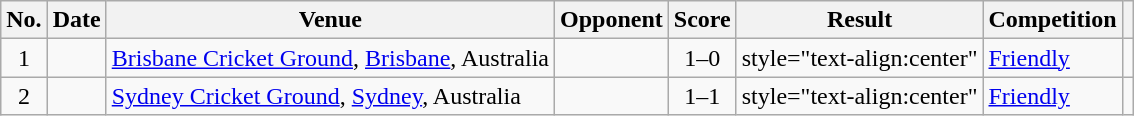<table class="wikitable sortable">
<tr>
<th scope="col">No.</th>
<th scope="col">Date</th>
<th scope="col">Venue</th>
<th scope="col">Opponent</th>
<th scope="col">Score</th>
<th scope="col">Result</th>
<th scope="col">Competition</th>
<th scope="col" class="unsortable"></th>
</tr>
<tr>
<td style="text-align:center">1</td>
<td></td>
<td><a href='#'>Brisbane Cricket Ground</a>, <a href='#'>Brisbane</a>, Australia</td>
<td></td>
<td style="text-align:center">1–0</td>
<td>style="text-align:center" </td>
<td><a href='#'>Friendly</a></td>
<td></td>
</tr>
<tr>
<td style="text-align:center">2</td>
<td></td>
<td><a href='#'>Sydney Cricket Ground</a>, <a href='#'>Sydney</a>, Australia</td>
<td></td>
<td style="text-align:center">1–1</td>
<td>style="text-align:center" </td>
<td><a href='#'>Friendly</a></td>
<td></td>
</tr>
</table>
